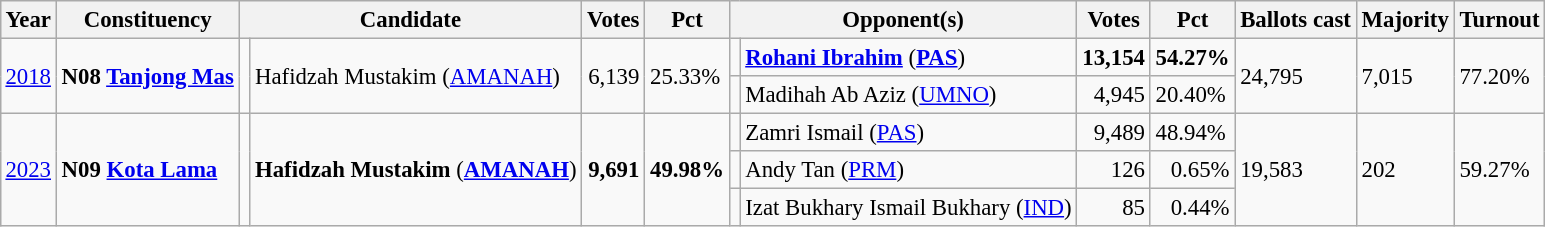<table class="wikitable" style="margin:0.5em ; font-size:95%">
<tr>
<th>Year</th>
<th>Constituency</th>
<th colspan=2>Candidate</th>
<th>Votes</th>
<th>Pct</th>
<th colspan=2>Opponent(s)</th>
<th>Votes</th>
<th>Pct</th>
<th>Ballots cast</th>
<th>Majority</th>
<th>Turnout</th>
</tr>
<tr>
<td rowspan=2><a href='#'>2018</a></td>
<td rowspan=2><strong>N08 <a href='#'>Tanjong Mas</a></strong></td>
<td rowspan=2 ></td>
<td rowspan=2>Hafidzah Mustakim (<a href='#'>AMANAH</a>)</td>
<td rowspan=2 align="right">6,139</td>
<td rowspan=2>25.33%</td>
<td></td>
<td><strong><a href='#'>Rohani Ibrahim</a></strong> (<a href='#'><strong>PAS</strong></a>)</td>
<td align="right"><strong>13,154</strong></td>
<td><strong>54.27%</strong></td>
<td rowspan=2>24,795</td>
<td rowspan=2>7,015</td>
<td rowspan=2>77.20%</td>
</tr>
<tr>
<td></td>
<td>Madihah Ab Aziz (<a href='#'>UMNO</a>)</td>
<td align="right">4,945</td>
<td>20.40%</td>
</tr>
<tr>
<td rowspan=3><a href='#'>2023</a></td>
<td rowspan=3><strong>N09 <a href='#'>Kota Lama</a></strong></td>
<td rowspan=3 ></td>
<td rowspan=3><strong>Hafidzah Mustakim</strong> (<a href='#'><strong>AMANAH</strong></a>)</td>
<td rowspan=3 align="right"><strong>9,691</strong></td>
<td rowspan=3><strong>49.98%</strong></td>
<td></td>
<td>Zamri Ismail (<a href='#'>PAS</a>)</td>
<td align="right">9,489</td>
<td>48.94%</td>
<td rowspan=3>19,583</td>
<td rowspan=3>202</td>
<td rowspan=3>59.27%</td>
</tr>
<tr>
<td bgcolor=></td>
<td>Andy Tan (<a href='#'>PRM</a>)</td>
<td align="right">126</td>
<td align="right">0.65%</td>
</tr>
<tr>
<td></td>
<td>Izat Bukhary Ismail Bukhary (<a href='#'>IND</a>)</td>
<td align="right">85</td>
<td align="right">0.44%</td>
</tr>
</table>
